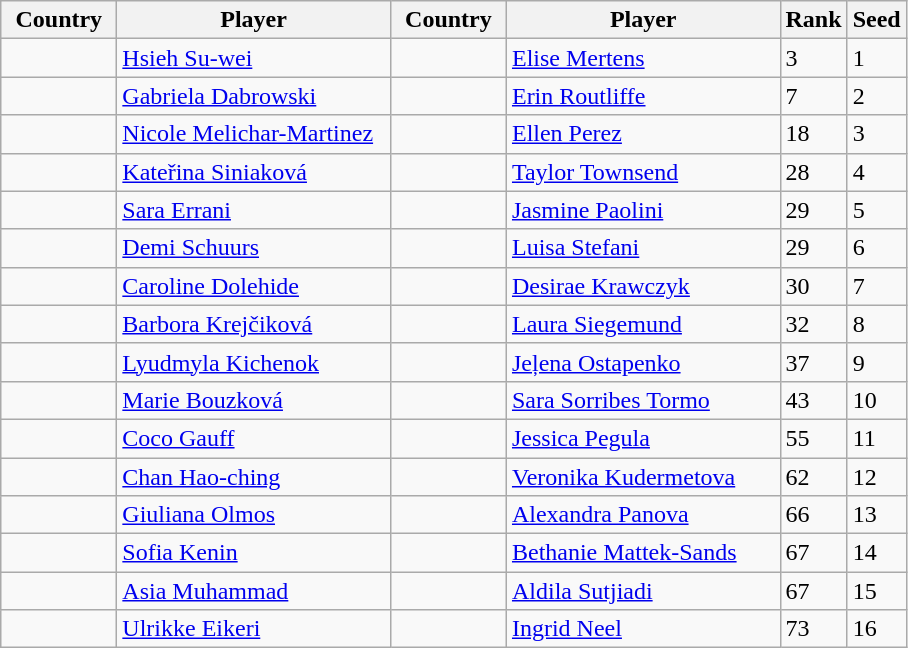<table class="sortable wikitable">
<tr>
<th width="70">Country</th>
<th width="175">Player</th>
<th width="70">Country</th>
<th width="175">Player</th>
<th>Rank</th>
<th>Seed</th>
</tr>
<tr>
<td></td>
<td><a href='#'>Hsieh Su-wei</a></td>
<td></td>
<td><a href='#'>Elise Mertens</a></td>
<td>3</td>
<td>1</td>
</tr>
<tr>
<td></td>
<td><a href='#'>Gabriela Dabrowski</a></td>
<td></td>
<td><a href='#'>Erin Routliffe</a></td>
<td>7</td>
<td>2</td>
</tr>
<tr>
<td></td>
<td><a href='#'>Nicole Melichar-Martinez</a></td>
<td></td>
<td><a href='#'>Ellen Perez</a></td>
<td>18</td>
<td>3</td>
</tr>
<tr>
<td></td>
<td><a href='#'>Kateřina Siniaková</a></td>
<td></td>
<td><a href='#'>Taylor Townsend</a></td>
<td>28</td>
<td>4</td>
</tr>
<tr>
<td></td>
<td><a href='#'>Sara Errani</a></td>
<td></td>
<td><a href='#'>Jasmine Paolini</a></td>
<td>29</td>
<td>5</td>
</tr>
<tr>
<td></td>
<td><a href='#'>Demi Schuurs</a></td>
<td></td>
<td><a href='#'>Luisa Stefani</a></td>
<td>29</td>
<td>6</td>
</tr>
<tr>
<td></td>
<td><a href='#'>Caroline Dolehide</a></td>
<td></td>
<td><a href='#'>Desirae Krawczyk</a></td>
<td>30</td>
<td>7</td>
</tr>
<tr>
<td></td>
<td><a href='#'>Barbora Krejčiková</a></td>
<td></td>
<td><a href='#'>Laura Siegemund</a></td>
<td>32</td>
<td>8</td>
</tr>
<tr>
<td></td>
<td><a href='#'>Lyudmyla Kichenok</a></td>
<td></td>
<td><a href='#'>Jeļena Ostapenko</a></td>
<td>37</td>
<td>9</td>
</tr>
<tr>
<td></td>
<td><a href='#'>Marie Bouzková</a></td>
<td></td>
<td><a href='#'>Sara Sorribes Tormo</a></td>
<td>43</td>
<td>10</td>
</tr>
<tr>
<td></td>
<td><a href='#'>Coco Gauff</a></td>
<td></td>
<td><a href='#'>Jessica Pegula</a></td>
<td>55</td>
<td>11</td>
</tr>
<tr>
<td></td>
<td><a href='#'>Chan Hao-ching</a></td>
<td></td>
<td><a href='#'>Veronika Kudermetova</a></td>
<td>62</td>
<td>12</td>
</tr>
<tr>
<td></td>
<td><a href='#'>Giuliana Olmos</a></td>
<td></td>
<td><a href='#'>Alexandra Panova</a></td>
<td>66</td>
<td>13</td>
</tr>
<tr>
<td></td>
<td><a href='#'>Sofia Kenin</a></td>
<td></td>
<td><a href='#'>Bethanie Mattek-Sands</a></td>
<td>67</td>
<td>14</td>
</tr>
<tr>
<td></td>
<td><a href='#'>Asia Muhammad</a></td>
<td></td>
<td><a href='#'>Aldila Sutjiadi</a></td>
<td>67</td>
<td>15</td>
</tr>
<tr>
<td></td>
<td><a href='#'>Ulrikke Eikeri</a></td>
<td></td>
<td><a href='#'>Ingrid Neel</a></td>
<td>73</td>
<td>16</td>
</tr>
</table>
